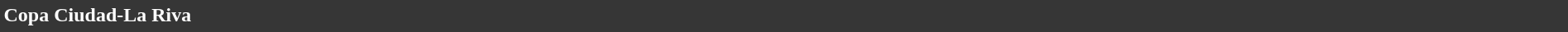<table style="width: 100%; background:#363636; color:white;">
<tr>
<td><strong>Copa Ciudad-La Riva</strong></td>
</tr>
<tr>
</tr>
</table>
